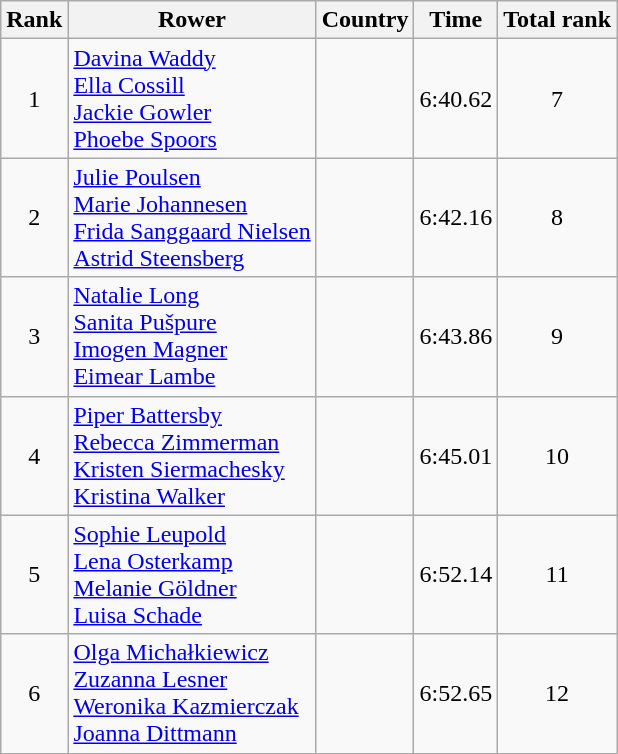<table class="wikitable" style="text-align:center">
<tr>
<th>Rank</th>
<th>Rower</th>
<th>Country</th>
<th>Time</th>
<th>Total rank</th>
</tr>
<tr>
<td>1</td>
<td align="left"><a href='#'>Davina Waddy</a><br><a href='#'>Ella Cossill</a><br><a href='#'>Jackie Gowler</a><br><a href='#'>Phoebe Spoors</a></td>
<td align="left"></td>
<td>6:40.62</td>
<td>7</td>
</tr>
<tr>
<td>2</td>
<td align="left"><a href='#'>Julie Poulsen</a><br><a href='#'>Marie Johannesen</a><br><a href='#'>Frida Sanggaard Nielsen</a><br><a href='#'>Astrid Steensberg</a></td>
<td align="left"></td>
<td>6:42.16</td>
<td>8</td>
</tr>
<tr>
<td>3</td>
<td align="left"><a href='#'>Natalie Long</a><br><a href='#'>Sanita Pušpure</a><br><a href='#'>Imogen Magner</a><br><a href='#'>Eimear Lambe</a></td>
<td align="left"></td>
<td>6:43.86</td>
<td>9</td>
</tr>
<tr>
<td>4</td>
<td align="left"><a href='#'>Piper Battersby</a><br><a href='#'>Rebecca Zimmerman</a><br><a href='#'>Kristen Siermachesky</a><br><a href='#'>Kristina Walker</a></td>
<td align="left"></td>
<td>6:45.01</td>
<td>10</td>
</tr>
<tr>
<td>5</td>
<td align="left"><a href='#'>Sophie Leupold</a><br><a href='#'>Lena Osterkamp</a><br><a href='#'>Melanie Göldner</a><br><a href='#'>Luisa Schade</a></td>
<td align="left"></td>
<td>6:52.14</td>
<td>11</td>
</tr>
<tr>
<td>6</td>
<td align="left"><a href='#'>Olga Michałkiewicz</a><br><a href='#'>Zuzanna Lesner</a><br><a href='#'>Weronika Kazmierczak</a><br><a href='#'>Joanna Dittmann</a></td>
<td align="left"></td>
<td>6:52.65</td>
<td>12</td>
</tr>
</table>
